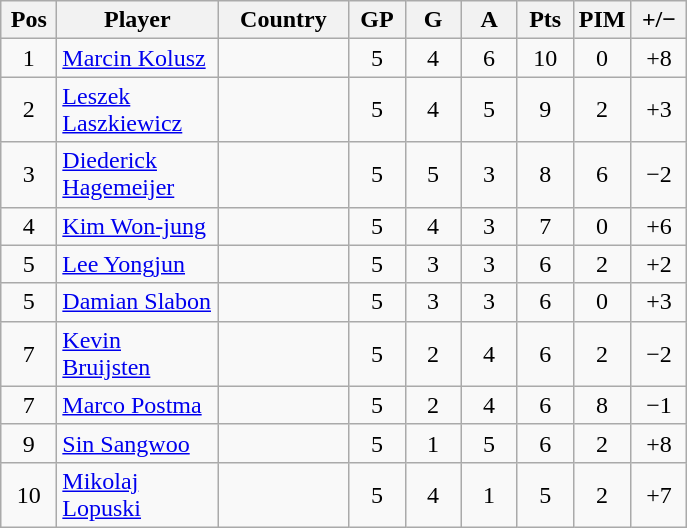<table class="wikitable sortable" style="text-align: center;">
<tr>
<th width=30>Pos</th>
<th width=100>Player</th>
<th width=80>Country</th>
<th width=30>GP</th>
<th width=30>G</th>
<th width=30>A</th>
<th width=30>Pts</th>
<th width=30>PIM</th>
<th width=30>+/−</th>
</tr>
<tr>
<td>1</td>
<td align=left><a href='#'>Marcin Kolusz</a></td>
<td align=left></td>
<td>5</td>
<td>4</td>
<td>6</td>
<td>10</td>
<td>0</td>
<td>+8</td>
</tr>
<tr>
<td>2</td>
<td align=left><a href='#'>Leszek Laszkiewicz</a></td>
<td align=left></td>
<td>5</td>
<td>4</td>
<td>5</td>
<td>9</td>
<td>2</td>
<td>+3</td>
</tr>
<tr>
<td>3</td>
<td align=left><a href='#'>Diederick Hagemeijer</a></td>
<td align=left></td>
<td>5</td>
<td>5</td>
<td>3</td>
<td>8</td>
<td>6</td>
<td>−2</td>
</tr>
<tr>
<td>4</td>
<td align=left><a href='#'>Kim Won-jung</a></td>
<td align=left></td>
<td>5</td>
<td>4</td>
<td>3</td>
<td>7</td>
<td>0</td>
<td>+6</td>
</tr>
<tr>
<td>5</td>
<td align=left><a href='#'>Lee Yongjun</a></td>
<td align=left></td>
<td>5</td>
<td>3</td>
<td>3</td>
<td>6</td>
<td>2</td>
<td>+2</td>
</tr>
<tr>
<td>5</td>
<td align=left><a href='#'>Damian Slabon</a></td>
<td align=left></td>
<td>5</td>
<td>3</td>
<td>3</td>
<td>6</td>
<td>0</td>
<td>+3</td>
</tr>
<tr>
<td>7</td>
<td align=left><a href='#'>Kevin Bruijsten</a></td>
<td align=left></td>
<td>5</td>
<td>2</td>
<td>4</td>
<td>6</td>
<td>2</td>
<td>−2</td>
</tr>
<tr>
<td>7</td>
<td align=left><a href='#'>Marco Postma</a></td>
<td align=left></td>
<td>5</td>
<td>2</td>
<td>4</td>
<td>6</td>
<td>8</td>
<td>−1</td>
</tr>
<tr>
<td>9</td>
<td align=left><a href='#'>Sin Sangwoo</a></td>
<td align=left></td>
<td>5</td>
<td>1</td>
<td>5</td>
<td>6</td>
<td>2</td>
<td>+8</td>
</tr>
<tr>
<td>10</td>
<td align=left><a href='#'>Mikolaj Lopuski</a></td>
<td align=left></td>
<td>5</td>
<td>4</td>
<td>1</td>
<td>5</td>
<td>2</td>
<td>+7</td>
</tr>
</table>
